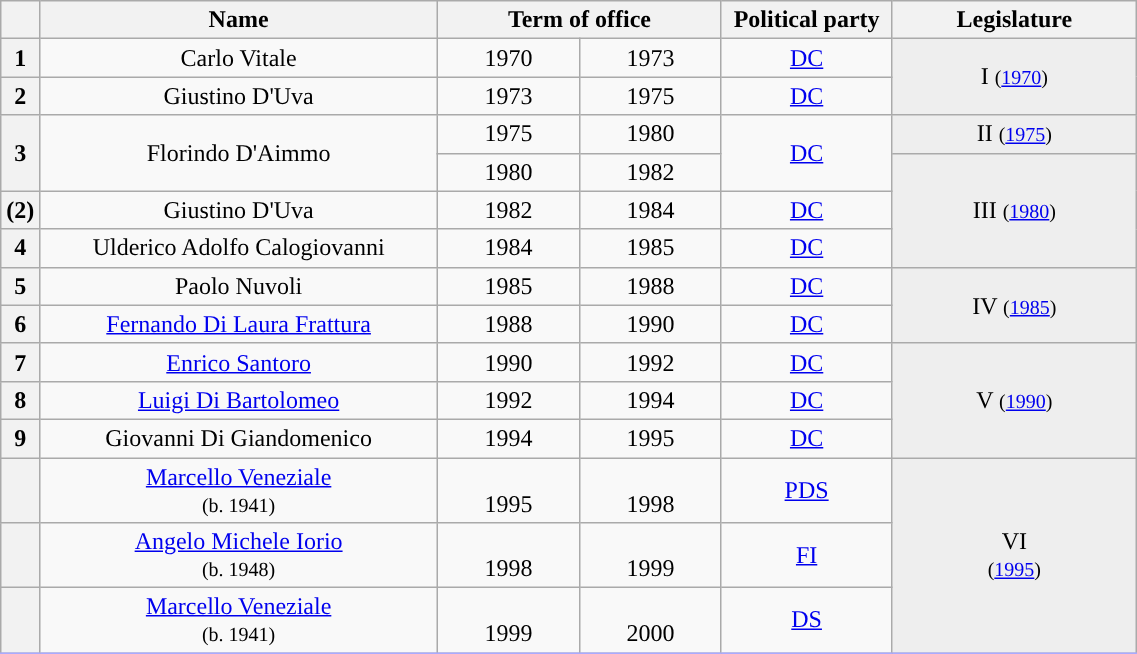<table class="wikitable" style="text-align:center; width:60%; border:1px #AAAAFF solid">
<tr>
<th width=10px colspan=1></th>
<th width=35%>Name</th>
<th width=25% colspan=2>Term of office</th>
<th width=15%>Political party</th>
<th>Legislature</th>
</tr>
<tr>
<th style="background:">1</th>
<td>Carlo Vitale</td>
<td>1970</td>
<td>1973</td>
<td><a href='#'>DC</a></td>
<td rowspan=2 bgcolor=#EEEEEE>I <small>(<a href='#'>1970</a>)</small></td>
</tr>
<tr>
<th style="background:">2</th>
<td>Giustino D'Uva</td>
<td>1973</td>
<td>1975</td>
<td><a href='#'>DC</a></td>
</tr>
<tr>
<th rowspan=2 style="background:">3</th>
<td rowspan=2>Florindo D'Aimmo</td>
<td>1975</td>
<td>1980</td>
<td rowspan=2><a href='#'>DC</a></td>
<td bgcolor=#EEEEEE>II <small>(<a href='#'>1975</a>)</small></td>
</tr>
<tr>
<td>1980</td>
<td>1982</td>
<td rowspan=3 bgcolor=#EEEEEE>III <small>(<a href='#'>1980</a>)</small></td>
</tr>
<tr>
<th style="background:">(2)</th>
<td>Giustino D'Uva</td>
<td>1982</td>
<td>1984</td>
<td><a href='#'>DC</a></td>
</tr>
<tr>
<th style="background:">4</th>
<td>Ulderico Adolfo Calogiovanni</td>
<td>1984</td>
<td>1985</td>
<td><a href='#'>DC</a></td>
</tr>
<tr>
<th style="background:">5</th>
<td>Paolo Nuvoli</td>
<td>1985</td>
<td>1988</td>
<td><a href='#'>DC</a></td>
<td rowspan=2 bgcolor=#EEEEEE>IV <small>(<a href='#'>1985</a>)</small></td>
</tr>
<tr>
<th style="background:">6</th>
<td><a href='#'>Fernando Di Laura Frattura</a></td>
<td>1988</td>
<td>1990</td>
<td><a href='#'>DC</a></td>
</tr>
<tr>
<th style="background:">7</th>
<td><a href='#'>Enrico Santoro</a></td>
<td>1990</td>
<td>1992</td>
<td><a href='#'>DC</a></td>
<td rowspan=3 bgcolor=#EEEEEE>V <small>(<a href='#'>1990</a>)</small></td>
</tr>
<tr>
<th style="background:">8</th>
<td><a href='#'>Luigi Di Bartolomeo</a></td>
<td>1992</td>
<td>1994</td>
<td><a href='#'>DC</a></td>
</tr>
<tr>
<th style="background:">9</th>
<td>Giovanni Di Giandomenico</td>
<td>1994</td>
<td>1995</td>
<td><a href='#'>DC</a></td>
</tr>
<tr>
<th style="background:"></th>
<td><a href='#'>Marcello Veneziale</a><br><small>(b. 1941)</small></td>
<td><br>1995</td>
<td><br>1998</td>
<td><a href='#'>PDS</a></td>
<td rowspan=3 bgcolor=#EEEEEE>VI <br><small>(<a href='#'>1995</a>)</small></td>
</tr>
<tr>
<th style="background:"></th>
<td><a href='#'>Angelo Michele Iorio</a><br><small>(b. 1948)</small></td>
<td><br>1998</td>
<td><br>1999</td>
<td><a href='#'>FI</a></td>
</tr>
<tr>
<th style="background:"></th>
<td><a href='#'>Marcello Veneziale</a><br><small>(b. 1941)</small></td>
<td><br>1999</td>
<td><br>2000</td>
<td><a href='#'>DS</a></td>
</tr>
<tr>
</tr>
</table>
